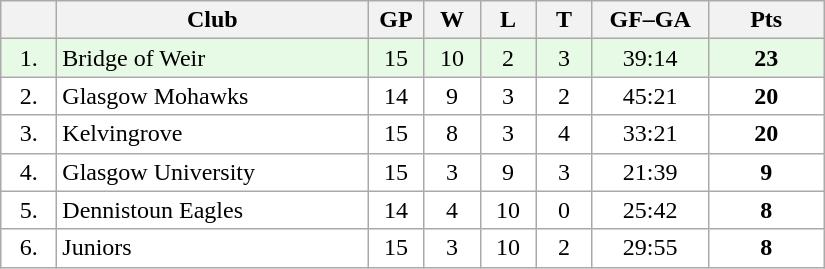<table class="wikitable">
<tr>
<th width="30"></th>
<th width="200">Club</th>
<th width="30">GP</th>
<th width="30">W</th>
<th width="30">L</th>
<th width="30">T</th>
<th width="70">GF–GA</th>
<th width="70">Pts</th>
</tr>
<tr bgcolor="#e6fae6" align="center">
<td>1.</td>
<td align="left">Bridge of Weir</td>
<td>15</td>
<td>10</td>
<td>2</td>
<td>3</td>
<td>39:14</td>
<td><strong>23</strong></td>
</tr>
<tr bgcolor="#FFFFFF" align="center">
<td>2.</td>
<td align="left">Glasgow Mohawks</td>
<td>14</td>
<td>9</td>
<td>3</td>
<td>2</td>
<td>45:21</td>
<td><strong>20</strong></td>
</tr>
<tr bgcolor="#FFFFFF" align="center">
<td>3.</td>
<td align="left">Kelvingrove</td>
<td>15</td>
<td>8</td>
<td>3</td>
<td>4</td>
<td>33:21</td>
<td><strong>20</strong></td>
</tr>
<tr bgcolor="#FFFFFF" align="center">
<td>4.</td>
<td align="left">Glasgow University</td>
<td>15</td>
<td>3</td>
<td>9</td>
<td>3</td>
<td>21:39</td>
<td><strong>9</strong></td>
</tr>
<tr bgcolor="#FFFFFF" align="center">
<td>5.</td>
<td align="left">Dennistoun Eagles</td>
<td>14</td>
<td>4</td>
<td>10</td>
<td>0</td>
<td>25:42</td>
<td><strong>8</strong></td>
</tr>
<tr bgcolor="#FFFFFF" align="center">
<td>6.</td>
<td align="left">Juniors</td>
<td>15</td>
<td>3</td>
<td>10</td>
<td>2</td>
<td>29:55</td>
<td><strong>8</strong></td>
</tr>
</table>
